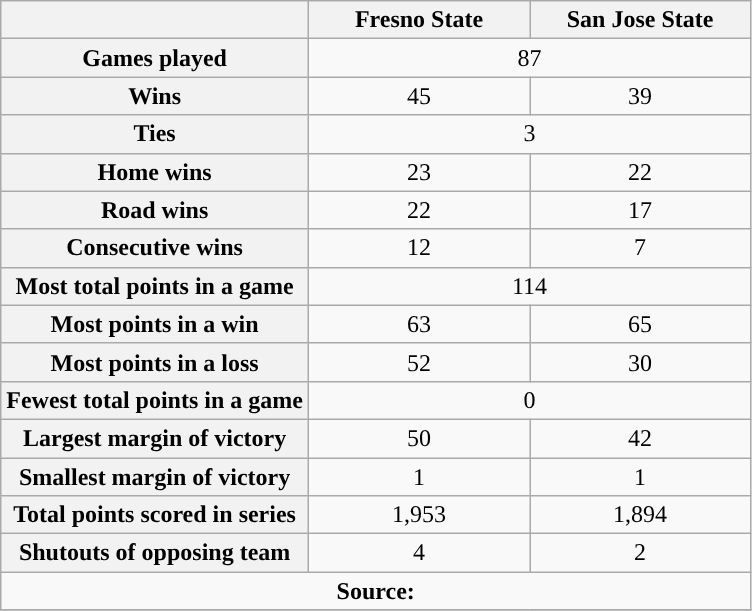<table class="wikitable plainrowheaders" style="text-align:center">
<tr>
<th></th>
<th width=140>Fresno State</th>
<th width=140>San Jose State</th>
</tr>
<tr>
<th scope=row>Games played</th>
<td align=center colspan=2>87</td>
</tr>
<tr>
<th scope=row>Wins</th>
<td>45</td>
<td>39</td>
</tr>
<tr>
<th scope=row>Ties</th>
<td align=center colspan=2>3</td>
</tr>
<tr>
<th scope=row>Home wins</th>
<td>23</td>
<td>22</td>
</tr>
<tr>
<th scope=row>Road wins</th>
<td>22</td>
<td>17</td>
</tr>
<tr>
<th scope=row>Consecutive wins</th>
<td>12</td>
<td>7</td>
</tr>
<tr>
<th scope=row>Most total points in a game</th>
<td align=center colspan=2>114</td>
</tr>
<tr>
<th scope=row>Most points in a win</th>
<td>63</td>
<td>65</td>
</tr>
<tr>
<th scope=row>Most points in a loss</th>
<td>52</td>
<td>30</td>
</tr>
<tr>
<th scope=row>Fewest total points in a game</th>
<td align=center colspan=2>0</td>
</tr>
<tr>
<th scope=row>Largest margin of victory</th>
<td>50</td>
<td>42</td>
</tr>
<tr>
<th scope=row>Smallest margin of victory</th>
<td>1</td>
<td>1</td>
</tr>
<tr>
<th scope=row>Total points scored in series</th>
<td>1,953</td>
<td>1,894</td>
</tr>
<tr>
<th scope=row>Shutouts of opposing team</th>
<td>4</td>
<td>2</td>
</tr>
<tr>
<td colspan=3><strong>Source:</strong></td>
</tr>
<tr>
</tr>
</table>
